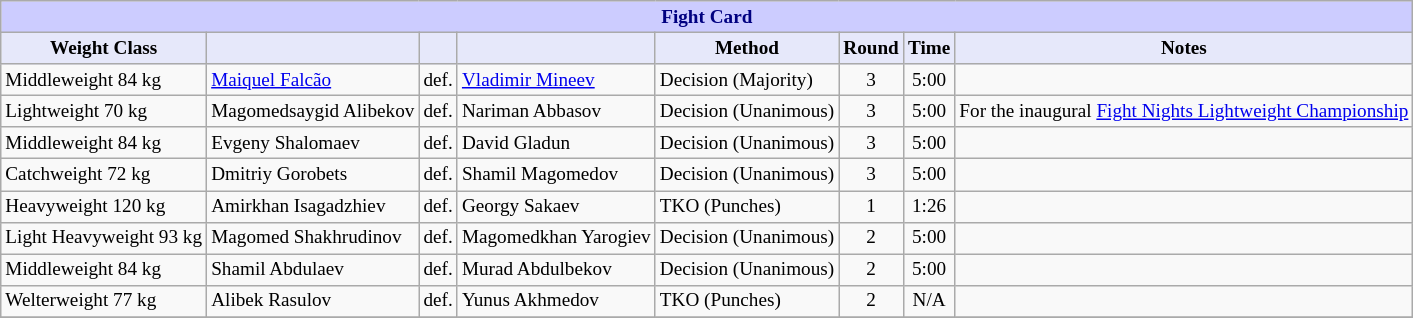<table class="wikitable" style="font-size: 80%;">
<tr>
<th colspan="8" style="background-color: #ccf; color: #000080; text-align: center;"><strong>Fight Card</strong></th>
</tr>
<tr>
<th colspan="1" style="background-color: #E6E8FA; color: #000000; text-align: center;">Weight Class</th>
<th colspan="1" style="background-color: #E6E8FA; color: #000000; text-align: center;"></th>
<th colspan="1" style="background-color: #E6E8FA; color: #000000; text-align: center;"></th>
<th colspan="1" style="background-color: #E6E8FA; color: #000000; text-align: center;"></th>
<th colspan="1" style="background-color: #E6E8FA; color: #000000; text-align: center;">Method</th>
<th colspan="1" style="background-color: #E6E8FA; color: #000000; text-align: center;">Round</th>
<th colspan="1" style="background-color: #E6E8FA; color: #000000; text-align: center;">Time</th>
<th colspan="1" style="background-color: #E6E8FA; color: #000000; text-align: center;">Notes</th>
</tr>
<tr>
<td>Middleweight 84 kg</td>
<td> <a href='#'>Maiquel Falcão</a></td>
<td>def.</td>
<td> <a href='#'>Vladimir Mineev</a></td>
<td>Decision (Majority)</td>
<td align=center>3</td>
<td align=center>5:00</td>
<td></td>
</tr>
<tr>
<td>Lightweight 70 kg</td>
<td> Magomedsaygid Alibekov</td>
<td>def.</td>
<td> Nariman Abbasov</td>
<td>Decision (Unanimous)</td>
<td align=center>3</td>
<td align=center>5:00</td>
<td>For the inaugural <a href='#'>Fight Nights Lightweight Championship</a></td>
</tr>
<tr>
<td>Middleweight 84 kg</td>
<td> Evgeny Shalomaev</td>
<td>def.</td>
<td> David Gladun</td>
<td>Decision (Unanimous)</td>
<td align=center>3</td>
<td align=center>5:00</td>
<td></td>
</tr>
<tr>
<td>Catchweight 72 kg</td>
<td> Dmitriy Gorobets</td>
<td>def.</td>
<td> Shamil Magomedov</td>
<td>Decision (Unanimous)</td>
<td align=center>3</td>
<td align=center>5:00</td>
<td></td>
</tr>
<tr>
<td>Heavyweight 120 kg</td>
<td> Amirkhan Isagadzhiev</td>
<td>def.</td>
<td> Georgy Sakaev</td>
<td>TKO (Punches)</td>
<td align=center>1</td>
<td align=center>1:26</td>
<td></td>
</tr>
<tr>
<td>Light Heavyweight 93 kg</td>
<td> Magomed Shakhrudinov</td>
<td>def.</td>
<td> Magomedkhan Yarogiev</td>
<td>Decision (Unanimous)</td>
<td align=center>2</td>
<td align=center>5:00</td>
<td></td>
</tr>
<tr>
<td>Middleweight 84 kg</td>
<td> Shamil Abdulaev</td>
<td>def.</td>
<td> Murad Abdulbekov</td>
<td>Decision (Unanimous)</td>
<td align=center>2</td>
<td align=center>5:00</td>
<td></td>
</tr>
<tr>
<td>Welterweight 77 kg</td>
<td> Alibek Rasulov</td>
<td>def.</td>
<td> Yunus Akhmedov</td>
<td>TKO (Punches)</td>
<td align=center>2</td>
<td align=center>N/A</td>
<td></td>
</tr>
<tr>
</tr>
</table>
